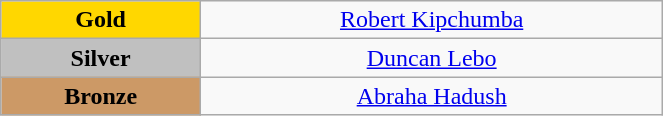<table class="wikitable" style="text-align:center; " width="35%">
<tr>
<td bgcolor="gold"><strong>Gold</strong></td>
<td><a href='#'>Robert Kipchumba</a><br>  <small><em></em></small></td>
</tr>
<tr>
<td bgcolor="silver"><strong>Silver</strong></td>
<td><a href='#'>Duncan Lebo</a><br>  <small><em></em></small></td>
</tr>
<tr>
<td bgcolor="CC9966"><strong>Bronze</strong></td>
<td><a href='#'>Abraha Hadush</a><br>  <small><em></em></small></td>
</tr>
</table>
